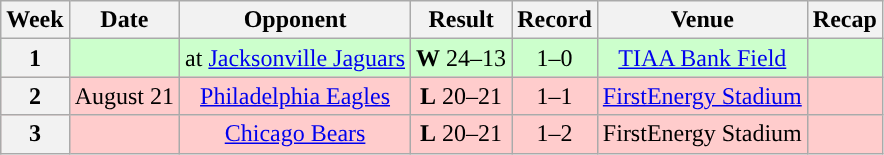<table class="wikitable" style="text-align:center">
<tr>
<th>Week</th>
<th>Date</th>
<th>Opponent</th>
<th>Result</th>
<th>Record</th>
<th>Venue</th>
<th>Recap</th>
</tr>
<tr style="background:#cfc">
<th>1</th>
<td></td>
<td>at <a href='#'>Jacksonville Jaguars</a></td>
<td><strong>W</strong> 24–13</td>
<td>1–0</td>
<td><a href='#'>TIAA Bank Field</a></td>
<td></td>
</tr>
<tr style="background:#fcc">
<th>2</th>
<td>August 21</td>
<td><a href='#'>Philadelphia Eagles</a></td>
<td><strong>L</strong> 20–21</td>
<td>1–1</td>
<td><a href='#'>FirstEnergy Stadium</a></td>
<td></td>
</tr>
<tr style="background:#fcc">
<th>3</th>
<td></td>
<td><a href='#'>Chicago Bears</a></td>
<td><strong>L</strong> 20–21</td>
<td>1–2</td>
<td>FirstEnergy Stadium</td>
<td></td>
</tr>
</table>
